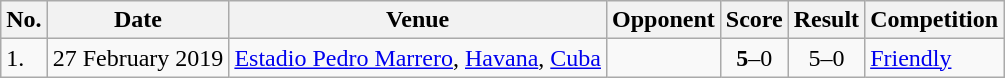<table class="wikitable" style="font-size:100%;">
<tr>
<th>No.</th>
<th>Date</th>
<th>Venue</th>
<th>Opponent</th>
<th>Score</th>
<th>Result</th>
<th>Competition</th>
</tr>
<tr>
<td>1.</td>
<td>27 February 2019</td>
<td><a href='#'>Estadio Pedro Marrero</a>, <a href='#'>Havana</a>, <a href='#'>Cuba</a></td>
<td></td>
<td align=center><strong>5</strong>–0</td>
<td align=center>5–0</td>
<td><a href='#'>Friendly</a></td>
</tr>
</table>
